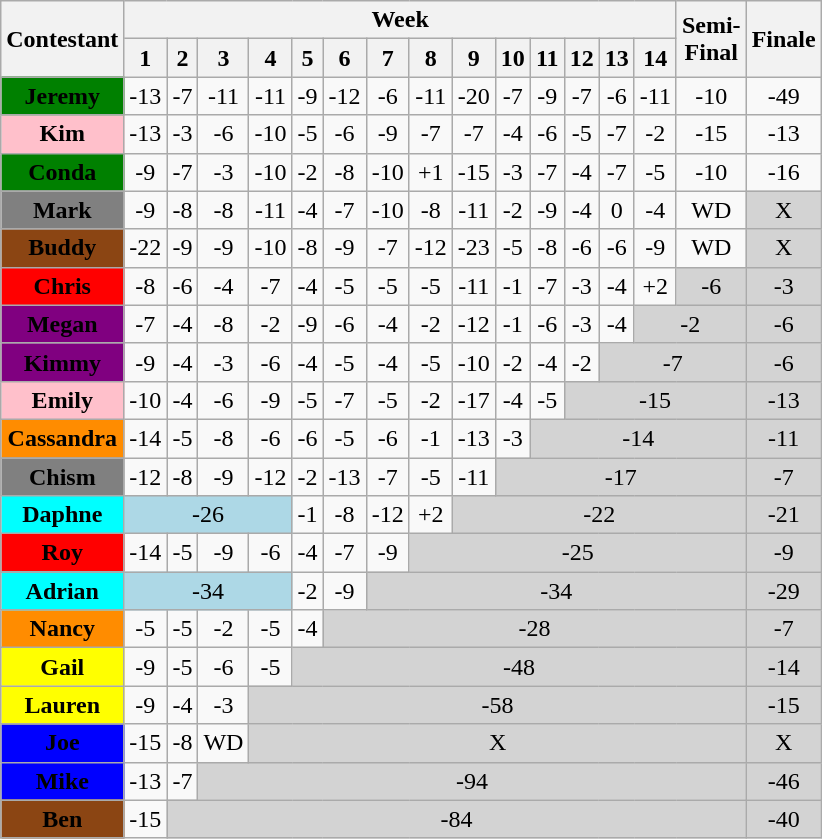<table class="wikitable sortable" style="text-align:center" align="center">
<tr>
<th rowspan="2">Contestant</th>
<th colspan="14">Week</th>
<th rowspan="2">Semi-<br>Final</th>
<th rowspan="2">Finale</th>
</tr>
<tr>
<th>1</th>
<th>2</th>
<th>3</th>
<th>4</th>
<th>5</th>
<th>6</th>
<th>7</th>
<th>8</th>
<th>9</th>
<th>10</th>
<th>11</th>
<th>12</th>
<th>13</th>
<th>14</th>
</tr>
<tr>
<td style="background:green;"><span><strong>Jeremy</strong></span></td>
<td>-13</td>
<td>-7</td>
<td>-11</td>
<td>-11</td>
<td>-9</td>
<td>-12</td>
<td>-6</td>
<td>-11</td>
<td>-20</td>
<td>-7</td>
<td>-9</td>
<td>-7</td>
<td>-6</td>
<td>-11</td>
<td>-10</td>
<td>-49</td>
</tr>
<tr>
<td style="background:pink;"><span><strong>Kim</strong></span></td>
<td>-13</td>
<td>-3</td>
<td>-6</td>
<td>-10</td>
<td>-5</td>
<td>-6</td>
<td>-9</td>
<td>-7</td>
<td>-7</td>
<td>-4</td>
<td>-6</td>
<td>-5</td>
<td>-7</td>
<td>-2</td>
<td>-15</td>
<td>-13</td>
</tr>
<tr>
<td style="background:green;"><span><strong>Conda</strong></span></td>
<td>-9</td>
<td>-7</td>
<td>-3</td>
<td>-10</td>
<td>-2</td>
<td>-8</td>
<td>-10</td>
<td>+1</td>
<td>-15</td>
<td>-3</td>
<td>-7</td>
<td>-4</td>
<td>-7</td>
<td>-5</td>
<td>-10</td>
<td>-16</td>
</tr>
<tr>
<td style="background:gray;"><span><strong>Mark</strong></span></td>
<td>-9</td>
<td>-8</td>
<td>-8</td>
<td>-11</td>
<td>-4</td>
<td>-7</td>
<td>-10</td>
<td>-8</td>
<td>-11</td>
<td>-2</td>
<td>-9</td>
<td>-4</td>
<td>0</td>
<td>-4</td>
<td>WD</td>
<td bgcolor="lightgrey">X</td>
</tr>
<tr>
<td style="background:saddlebrown;"><span><strong>Buddy</strong></span></td>
<td>-22</td>
<td>-9</td>
<td>-9</td>
<td>-10</td>
<td>-8</td>
<td>-9</td>
<td>-7</td>
<td>-12</td>
<td>-23</td>
<td>-5</td>
<td>-8</td>
<td>-6</td>
<td>-6</td>
<td>-9</td>
<td>WD</td>
<td bgcolor="lightgrey" colspan=1>X</td>
</tr>
<tr>
<td style="background:red;"><span><strong>Chris</strong></span></td>
<td>-8</td>
<td>-6</td>
<td>-4</td>
<td>-7</td>
<td>-4</td>
<td>-5</td>
<td>-5</td>
<td>-5</td>
<td>-11</td>
<td>-1</td>
<td>-7</td>
<td>-3</td>
<td>-4</td>
<td>+2</td>
<td bgcolor="lightgrey" colspan=1>-6</td>
<td bgcolor="lightgrey" colspan=1>-3</td>
</tr>
<tr>
<td style="background:purple;"><span><strong>Megan</strong></span></td>
<td>-7</td>
<td>-4</td>
<td>-8</td>
<td>-2</td>
<td>-9</td>
<td>-6</td>
<td>-4</td>
<td>-2</td>
<td>-12</td>
<td>-1</td>
<td>-6</td>
<td>-3</td>
<td>-4</td>
<td bgcolor="lightgrey" colspan=2>-2</td>
<td bgcolor="lightgrey" colspan=1>-6</td>
</tr>
<tr>
<td style="background:purple;"><span><strong>Kimmy</strong></span></td>
<td>-9</td>
<td>-4</td>
<td>-3</td>
<td>-6</td>
<td>-4</td>
<td>-5</td>
<td>-4</td>
<td>-5</td>
<td>-10</td>
<td>-2</td>
<td>-4</td>
<td>-2</td>
<td bgcolor="lightgrey" colspan=3>-7</td>
<td bgcolor="lightgrey" colspan=1>-6</td>
</tr>
<tr>
<td style="background:pink;"><span><strong>Emily</strong></span></td>
<td>-10</td>
<td>-4</td>
<td>-6</td>
<td>-9</td>
<td>-5</td>
<td>-7</td>
<td>-5</td>
<td>-2</td>
<td>-17</td>
<td>-4</td>
<td>-5</td>
<td bgcolor="lightgrey" colspan=4>-15</td>
<td bgcolor="lightgrey" colspan=1>-13</td>
</tr>
<tr>
<td style="background:darkorange;"><span><strong>Cassandra</strong></span></td>
<td>-14</td>
<td>-5</td>
<td>-8</td>
<td>-6</td>
<td>-6</td>
<td>-5</td>
<td>-6</td>
<td>-1</td>
<td>-13</td>
<td>-3</td>
<td bgcolor="lightgrey" colspan=5>-14</td>
<td bgcolor="lightgrey" colspan=1>-11</td>
</tr>
<tr>
<td style="background:gray;"><span><strong>Chism</strong></span></td>
<td>-12</td>
<td>-8</td>
<td>-9</td>
<td>-12</td>
<td>-2</td>
<td>-13</td>
<td>-7</td>
<td>-5</td>
<td>-11</td>
<td bgcolor="lightgrey" colspan=6>-17</td>
<td bgcolor="lightgrey" colspan=1>-7</td>
</tr>
<tr>
<td style="background:aqua;"><span><strong>Daphne</strong></span></td>
<td bgcolor="lightblue" colspan=4>-26</td>
<td>-1</td>
<td>-8</td>
<td>-12</td>
<td>+2</td>
<td bgcolor="lightgrey" colspan=7>-22</td>
<td bgcolor="lightgrey" colspan=1>-21</td>
</tr>
<tr>
<td style="background:red;"><span><strong>Roy</strong></span></td>
<td>-14</td>
<td>-5</td>
<td>-9</td>
<td>-6</td>
<td>-4</td>
<td>-7</td>
<td>-9</td>
<td bgcolor="lightgrey" colspan=8>-25</td>
<td bgcolor="lightgrey" colspan=1>-9</td>
</tr>
<tr>
<td style="background:aqua;"><span><strong>Adrian</strong></span></td>
<td bgcolor="lightblue" colspan=4>-34</td>
<td>-2</td>
<td>-9</td>
<td bgcolor="lightgrey" colspan=9>-34</td>
<td bgcolor="lightgrey" colspan=1>-29</td>
</tr>
<tr>
<td style="background:darkorange;"><span><strong>Nancy</strong></span></td>
<td>-5</td>
<td>-5</td>
<td>-2</td>
<td>-5</td>
<td>-4</td>
<td bgcolor="lightgrey" colspan=10>-28</td>
<td bgcolor="lightgrey" colspan=1>-7</td>
</tr>
<tr>
<td style="background:yellow;"><span><strong>Gail</strong></span></td>
<td>-9</td>
<td>-5</td>
<td>-6</td>
<td>-5</td>
<td bgcolor="lightgrey" colspan=11>-48</td>
<td bgcolor="lightgrey" colspan=1>-14</td>
</tr>
<tr>
<td style="background:yellow;"><span><strong>Lauren</strong></span></td>
<td>-9</td>
<td>-4</td>
<td>-3</td>
<td colspan="12" bgcolor="lightgrey">-58</td>
<td colspan="1" bgcolor="lightgrey">-15</td>
</tr>
<tr>
<td style="background:blue;"><span><strong>Joe</strong></span></td>
<td>-15</td>
<td>-8</td>
<td>WD</td>
<td bgcolor="lightgrey" colspan=12>X</td>
<td bgcolor="lightgrey" colspan=1>X</td>
</tr>
<tr>
<td style="background:blue;"><span><strong>Mike</strong></span></td>
<td>-13</td>
<td>-7</td>
<td bgcolor="lightgrey" colspan=13>-94</td>
<td bgcolor="lightgrey" colspan=1>-46</td>
</tr>
<tr>
<td style="background:saddlebrown;"><span><strong>Ben</strong></span></td>
<td>-15</td>
<td bgcolor="lightgrey" colspan=14>-84</td>
<td bgcolor="lightgrey" colspan=1>-40</td>
</tr>
</table>
